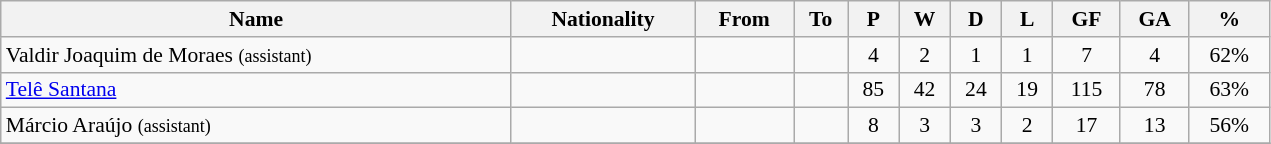<table class="wikitable sortable" style="width:67%; text-align:center; font-size:90%; text-align:left;">
<tr>
<th>Name</th>
<th>Nationality</th>
<th>From</th>
<th>To</th>
<th>P</th>
<th>W</th>
<th>D</th>
<th>L</th>
<th>GF</th>
<th>GA</th>
<th>%</th>
</tr>
<tr>
<td align=left>Valdir Joaquim de Moraes <small>(assistant)</small></td>
<td></td>
<td align=left></td>
<td align=left></td>
<td align=center>4</td>
<td align=center>2</td>
<td align=center>1</td>
<td align=center>1</td>
<td align=center>7</td>
<td align=center>4</td>
<td align=center>62%</td>
</tr>
<tr>
<td align=left><a href='#'>Telê Santana</a></td>
<td></td>
<td align=left></td>
<td align=left></td>
<td align=center>85</td>
<td align=center>42</td>
<td align=center>24</td>
<td align=center>19</td>
<td align=center>115</td>
<td align=center>78</td>
<td align=center>63%</td>
</tr>
<tr>
<td align=left>Márcio Araújo <small>(assistant)</small></td>
<td></td>
<td align=left></td>
<td align=left></td>
<td align=center>8</td>
<td align=center>3</td>
<td align=center>3</td>
<td align=center>2</td>
<td align=center>17</td>
<td align=center>13</td>
<td align=center>56%</td>
</tr>
<tr>
</tr>
</table>
